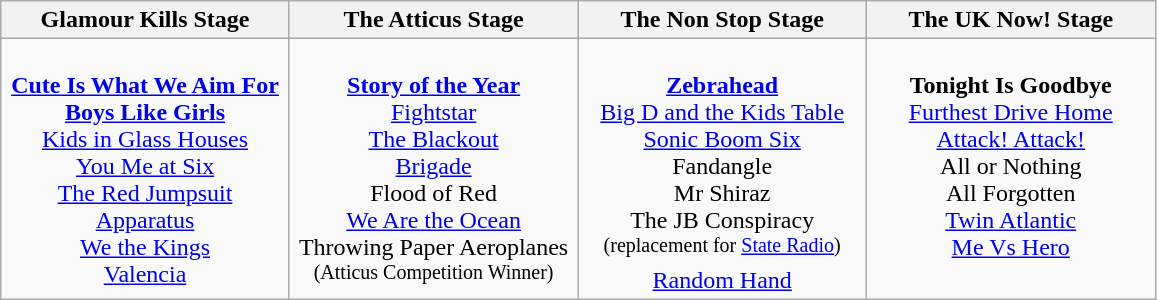<table class="wikitable">
<tr>
<th>Glamour Kills Stage</th>
<th>The Atticus Stage</th>
<th>The Non Stop Stage</th>
<th>The UK Now! Stage</th>
</tr>
<tr>
<td valign="top" align="center" width=185><br><strong><a href='#'>Cute Is What We Aim For</a></strong>
<br><strong><a href='#'>Boys Like Girls</a></strong>
<br><a href='#'>Kids in Glass Houses</a>
<br><a href='#'>You Me at Six</a>
<br><a href='#'>The Red Jumpsuit Apparatus</a>
<br><a href='#'>We the Kings</a>
<br><a href='#'>Valencia</a></td>
<td valign="top" align="center" width=185><br><strong><a href='#'>Story of the Year</a></strong>
<br><a href='#'>Fightstar</a>
<br><a href='#'>The Blackout</a>
<br><a href='#'>Brigade</a>
<br>Flood of Red
<br><a href='#'>We Are the Ocean</a>
<br>Throwing Paper Aeroplanes<br><sup>(Atticus Competition Winner)</sup></td>
<td valign="top" align="center" width=185><br><strong><a href='#'>Zebrahead</a></strong>
<br><a href='#'>Big D and the Kids Table</a>
<br><a href='#'>Sonic Boom Six</a>
<br>Fandangle
<br>Mr Shiraz
<br>The JB Conspiracy<br><sup>(replacement for <a href='#'>State Radio</a>)</sup>
<br><a href='#'>Random Hand</a></td>
<td valign="top" align="center" width=185><br><strong>Tonight Is Goodbye</strong>
<br><a href='#'>Furthest Drive Home</a>
<br><a href='#'>Attack! Attack!</a>
<br>All or Nothing
<br>All Forgotten
<br><a href='#'>Twin Atlantic</a>
<br><a href='#'>Me Vs Hero</a></td>
</tr>
</table>
